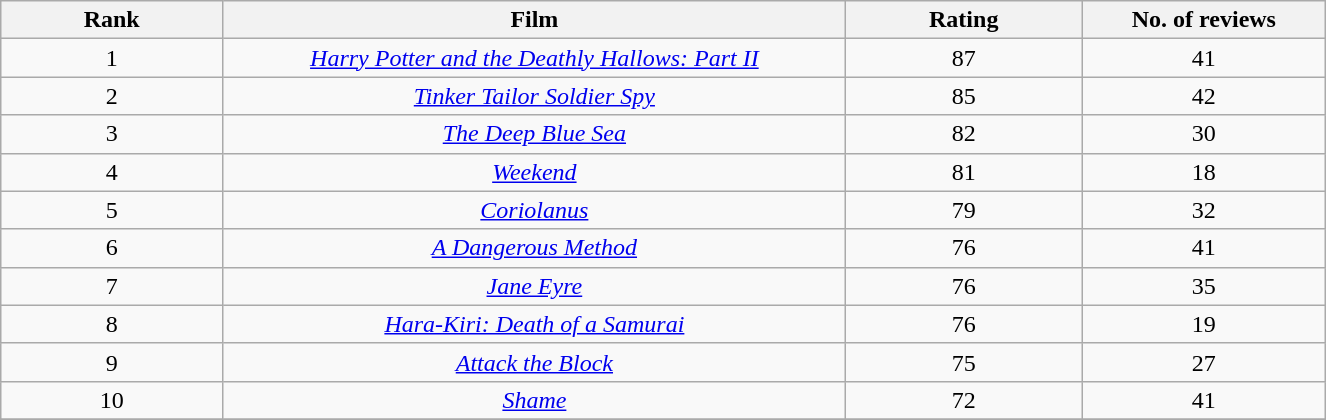<table class="wikitable sortable plainrowheaders" width="70%" style="text-align:center; margin: 1em auto 1em auto;">
<tr>
<th width=5%>Rank</th>
<th width=14%>Film</th>
<th width=5%>Rating</th>
<th width=5%>No. of reviews</th>
</tr>
<tr>
<td>1</td>
<td><em><a href='#'>Harry Potter and the Deathly Hallows: Part II</a></em></td>
<td>87</td>
<td>41</td>
</tr>
<tr>
<td>2</td>
<td><em><a href='#'>Tinker Tailor Soldier Spy</a></em></td>
<td>85</td>
<td>42</td>
</tr>
<tr>
<td>3</td>
<td><em><a href='#'>The Deep Blue Sea</a></em></td>
<td>82</td>
<td>30</td>
</tr>
<tr>
<td>4</td>
<td><em><a href='#'>Weekend</a></em></td>
<td>81</td>
<td>18</td>
</tr>
<tr>
<td>5</td>
<td><em><a href='#'>Coriolanus</a></em></td>
<td>79</td>
<td>32</td>
</tr>
<tr>
<td>6</td>
<td><em><a href='#'>A Dangerous Method</a></em></td>
<td>76</td>
<td>41</td>
</tr>
<tr>
<td>7</td>
<td><em><a href='#'>Jane Eyre</a></em></td>
<td>76</td>
<td>35</td>
</tr>
<tr>
<td>8</td>
<td><em><a href='#'>Hara-Kiri: Death of a Samurai</a></em></td>
<td>76</td>
<td>19</td>
</tr>
<tr>
<td>9</td>
<td><em><a href='#'>Attack the Block</a></em></td>
<td>75</td>
<td>27</td>
</tr>
<tr>
<td>10</td>
<td><em><a href='#'>Shame</a></em></td>
<td>72</td>
<td>41</td>
</tr>
<tr>
</tr>
</table>
